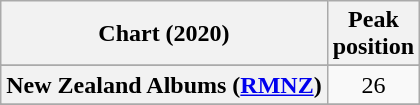<table class="wikitable sortable plainrowheaders" style="text-align:center">
<tr>
<th scope="col">Chart (2020)</th>
<th scope="col">Peak<br>position</th>
</tr>
<tr>
</tr>
<tr>
</tr>
<tr>
</tr>
<tr>
</tr>
<tr>
</tr>
<tr>
</tr>
<tr>
</tr>
<tr>
</tr>
<tr>
</tr>
<tr>
<th scope="row">New Zealand Albums (<a href='#'>RMNZ</a>)</th>
<td>26</td>
</tr>
<tr>
</tr>
<tr>
</tr>
<tr>
</tr>
<tr>
</tr>
<tr>
</tr>
<tr>
</tr>
</table>
